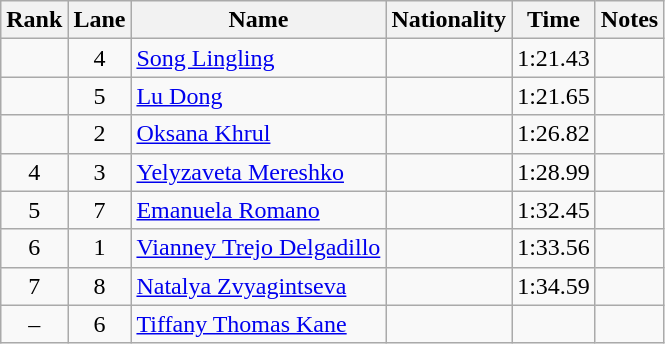<table class="wikitable sortable" style="text-align:center">
<tr>
<th>Rank</th>
<th>Lane</th>
<th>Name</th>
<th>Nationality</th>
<th>Time</th>
<th>Notes</th>
</tr>
<tr>
<td></td>
<td>4</td>
<td style="text-align:left"><a href='#'>Song Lingling</a></td>
<td style="text-align:left"></td>
<td>1:21.43</td>
<td></td>
</tr>
<tr>
<td></td>
<td>5</td>
<td style="text-align:left"><a href='#'>Lu Dong</a></td>
<td style="text-align:left"></td>
<td>1:21.65</td>
<td></td>
</tr>
<tr>
<td></td>
<td>2</td>
<td style="text-align:left"><a href='#'>Oksana Khrul</a></td>
<td style="text-align:left"></td>
<td>1:26.82</td>
<td></td>
</tr>
<tr>
<td>4</td>
<td>3</td>
<td style="text-align:left"><a href='#'>Yelyzaveta Mereshko</a></td>
<td style="text-align:left"></td>
<td>1:28.99</td>
<td></td>
</tr>
<tr>
<td>5</td>
<td>7</td>
<td style="text-align:left"><a href='#'>Emanuela Romano</a></td>
<td style="text-align:left"></td>
<td>1:32.45</td>
<td></td>
</tr>
<tr>
<td>6</td>
<td>1</td>
<td style="text-align:left"><a href='#'>Vianney Trejo Delgadillo</a></td>
<td style="text-align:left"></td>
<td>1:33.56</td>
<td></td>
</tr>
<tr>
<td>7</td>
<td>8</td>
<td style="text-align:left"><a href='#'>Natalya Zvyagintseva</a></td>
<td style="text-align:left"></td>
<td>1:34.59</td>
<td></td>
</tr>
<tr>
<td>–</td>
<td>6</td>
<td style="text-align:left"><a href='#'>Tiffany Thomas Kane</a></td>
<td style="text-align:left"></td>
<td></td>
<td></td>
</tr>
</table>
